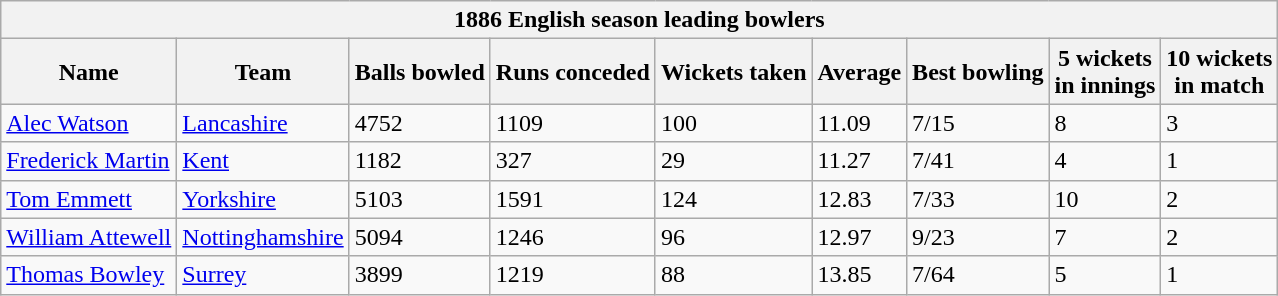<table class="wikitable">
<tr>
<th bgcolor="#efefef" colspan="9">1886 English season leading bowlers</th>
</tr>
<tr bgcolor="#efefef">
<th>Name</th>
<th>Team</th>
<th>Balls bowled</th>
<th>Runs conceded</th>
<th>Wickets taken</th>
<th>Average</th>
<th>Best bowling</th>
<th>5 wickets<br>in innings</th>
<th>10 wickets<br>in match</th>
</tr>
<tr>
<td><a href='#'>Alec Watson</a></td>
<td><a href='#'>Lancashire</a></td>
<td>4752</td>
<td>1109</td>
<td>100</td>
<td>11.09</td>
<td>7/15</td>
<td>8</td>
<td>3</td>
</tr>
<tr>
<td><a href='#'>Frederick Martin</a></td>
<td><a href='#'>Kent</a></td>
<td>1182</td>
<td>327</td>
<td>29</td>
<td>11.27</td>
<td>7/41</td>
<td>4</td>
<td>1</td>
</tr>
<tr>
<td><a href='#'>Tom Emmett</a></td>
<td><a href='#'>Yorkshire</a></td>
<td>5103</td>
<td>1591</td>
<td>124</td>
<td>12.83</td>
<td>7/33</td>
<td>10</td>
<td>2</td>
</tr>
<tr>
<td><a href='#'>William Attewell</a></td>
<td><a href='#'>Nottinghamshire</a></td>
<td>5094</td>
<td>1246</td>
<td>96</td>
<td>12.97</td>
<td>9/23</td>
<td>7</td>
<td>2</td>
</tr>
<tr>
<td><a href='#'>Thomas Bowley</a></td>
<td><a href='#'>Surrey</a></td>
<td>3899</td>
<td>1219</td>
<td>88</td>
<td>13.85</td>
<td>7/64</td>
<td>5</td>
<td>1</td>
</tr>
</table>
